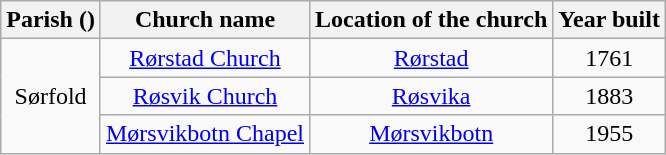<table class="wikitable" style="text-align:center">
<tr>
<th>Parish ()</th>
<th>Church name</th>
<th>Location of the church</th>
<th>Year built</th>
</tr>
<tr>
<td rowspan="3">Sørfold</td>
<td><a href='#'>Rørstad Church</a></td>
<td><a href='#'>Rørstad</a></td>
<td>1761</td>
</tr>
<tr>
<td><a href='#'>Røsvik Church</a></td>
<td><a href='#'>Røsvika</a></td>
<td>1883</td>
</tr>
<tr>
<td><a href='#'>Mørsvikbotn Chapel</a></td>
<td><a href='#'>Mørsvikbotn</a></td>
<td>1955</td>
</tr>
</table>
